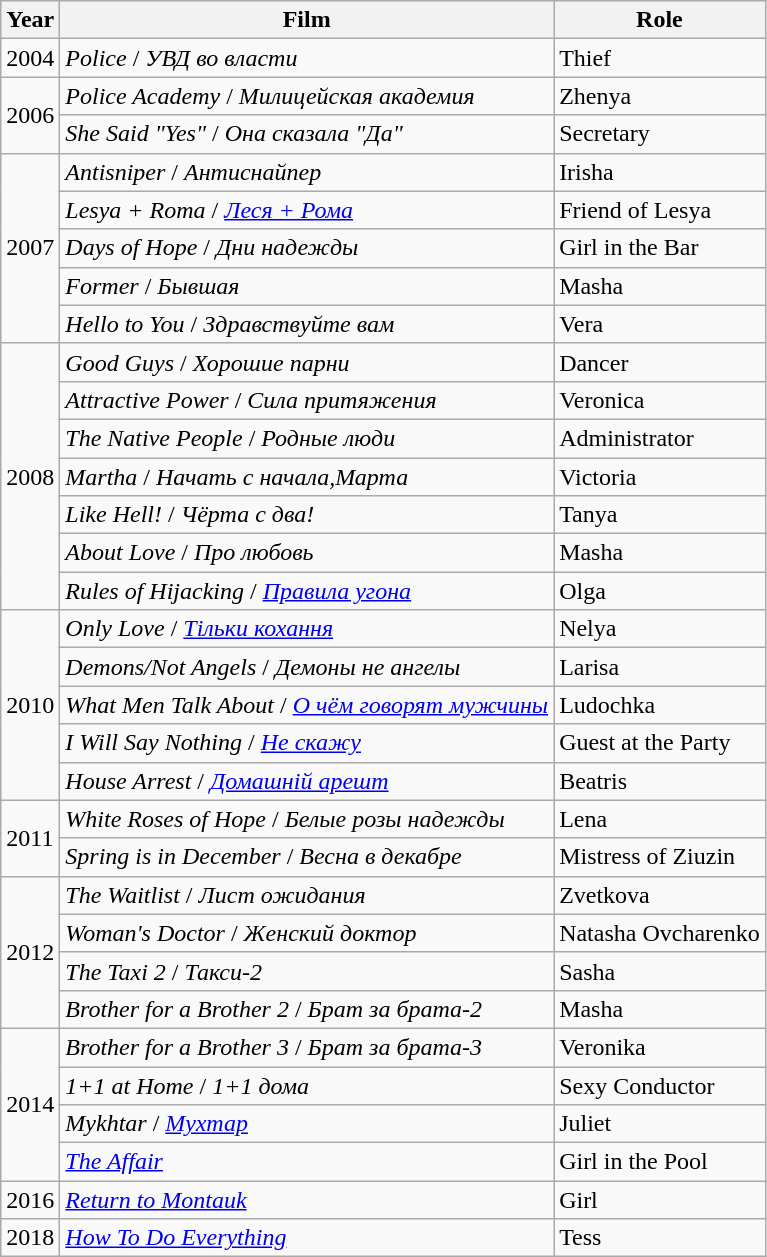<table class="wikitable sortable">
<tr>
<th>Year</th>
<th>Film</th>
<th>Role</th>
</tr>
<tr>
<td>2004</td>
<td><em>Police</em> /  <em>УВД во власти</em></td>
<td>Thief</td>
</tr>
<tr>
<td rowspan=2>2006</td>
<td><em>Police Academy</em> / <em>Милицейская академия</em></td>
<td>Zhenya</td>
</tr>
<tr>
<td><em>She Said "Yes"</em> /  <em>Она сказала "Да"</em></td>
<td>Secretary</td>
</tr>
<tr>
<td rowspan=5>2007</td>
<td><em>Antisniper</em> / <em>Антиснайпер</em></td>
<td>Irisha</td>
</tr>
<tr>
<td><em>Lesya + Roma</em> / <em><a href='#'>Леся + Рома</a></em></td>
<td>Friend of Lesya</td>
</tr>
<tr>
<td><em>Days of Hope</em> / <em>Дни надежды</em></td>
<td>Girl in the Bar</td>
</tr>
<tr>
<td><em>Former</em> / <em>Бывшая</em></td>
<td>Masha</td>
</tr>
<tr>
<td><em>Hello to You</em> / <em>Здравствуйте вам</em></td>
<td>Vera</td>
</tr>
<tr>
<td rowspan=7>2008</td>
<td><em>Good Guys</em> / <em>Хорошие парни</em></td>
<td>Dancer</td>
</tr>
<tr>
<td><em>Attractive Power</em> /  <em>Сила притяжения</em></td>
<td>Veronica</td>
</tr>
<tr>
<td><em>The Native People</em> / <em>Родные люди</em></td>
<td>Administrator</td>
</tr>
<tr>
<td><em>Martha</em> / <em>Начать с начала,Марта</em></td>
<td>Victoria</td>
</tr>
<tr>
<td><em>Like Hell!</em> / <em>Чёрта с два!</em></td>
<td>Tanya</td>
</tr>
<tr>
<td><em>About Love</em> / <em>Про любовь</em></td>
<td>Masha</td>
</tr>
<tr>
<td><em>Rules of Hijacking</em> / <em><a href='#'>Правила угона</a></em></td>
<td>Olga</td>
</tr>
<tr>
<td rowspan=5>2010</td>
<td><em>Only Love</em> / <em><a href='#'>Тільки кохання</a></em></td>
<td>Nelya</td>
</tr>
<tr>
<td><em>Demons/Not Angels</em> / <em>Демоны не ангелы</em></td>
<td>Larisa</td>
</tr>
<tr>
<td><em>What Men Talk About</em> / <em><a href='#'>О чём говорят мужчины</a></em></td>
<td>Ludochka</td>
</tr>
<tr>
<td><em>I Will Say Nothing</em> / <em><a href='#'>Не скажу</a></em></td>
<td>Guest at the Party</td>
</tr>
<tr>
<td><em>House Arrest</em> / <em><a href='#'>Домашній арешт</a></em></td>
<td>Beatris</td>
</tr>
<tr>
<td rowspan=2>2011</td>
<td><em>White Roses of Hope</em> / <em>Белые розы надежды</em></td>
<td>Lena</td>
</tr>
<tr>
<td><em>Spring is in December</em> / <em>Весна в декабре</em></td>
<td>Mistress of Ziuzin</td>
</tr>
<tr>
<td rowspan=4>2012</td>
<td><em>The Waitlist</em> / <em>Лист ожидания</em></td>
<td>Zvetkova</td>
</tr>
<tr>
<td><em>Woman's Doctor</em> / <em>Женский доктор</em></td>
<td>Natasha Ovcharenko</td>
</tr>
<tr>
<td><em>The Taxi 2</em> / <em>Такси-2</em></td>
<td>Sasha</td>
</tr>
<tr>
<td><em>Brother for a Brother 2</em> / <em>Брат за брата-2</em></td>
<td>Masha</td>
</tr>
<tr>
<td rowspan=4>2014</td>
<td><em>Brother for a Brother 3</em> / <em>Брат за брата-3</em></td>
<td>Veronika</td>
</tr>
<tr>
<td><em>1+1 at Home</em> / <em>1+1 дома</em></td>
<td>Sexy Conductor</td>
</tr>
<tr>
<td><em>Mykhtar</em> / <em><a href='#'>Мухтар</a></em></td>
<td>Juliet</td>
</tr>
<tr>
<td><em><a href='#'>The Affair</a></em></td>
<td>Girl in the Pool</td>
</tr>
<tr>
<td rowspan=1>2016</td>
<td><em><a href='#'>Return to Montauk</a></em></td>
<td>Girl</td>
</tr>
<tr>
<td rowspan=1>2018</td>
<td><em><a href='#'>How To Do Everything</a></em></td>
<td>Tess</td>
</tr>
</table>
